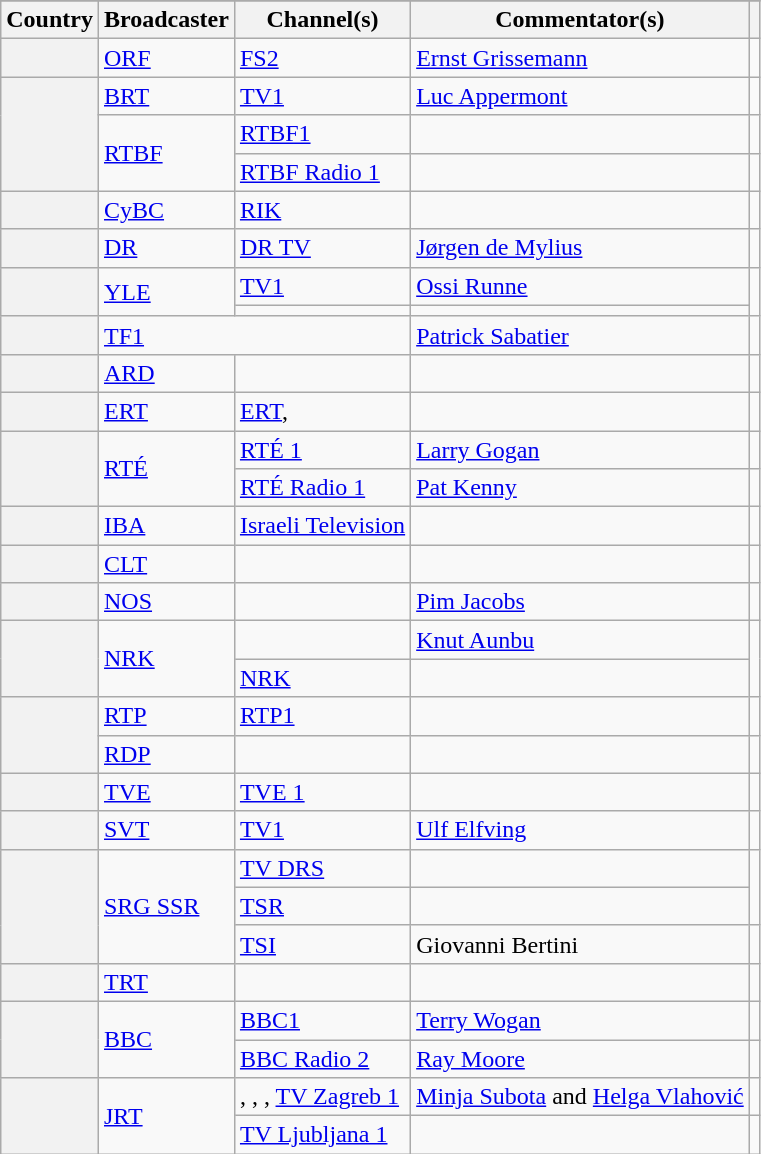<table class="wikitable plainrowheaders">
<tr>
</tr>
<tr>
<th scope="col">Country</th>
<th scope="col">Broadcaster</th>
<th scope="col">Channel(s)</th>
<th scope="col">Commentator(s)</th>
<th scope="col"></th>
</tr>
<tr>
<th scope="row"></th>
<td><a href='#'>ORF</a></td>
<td><a href='#'>FS2</a></td>
<td><a href='#'>Ernst Grissemann</a></td>
<td style="text-align:center"></td>
</tr>
<tr>
<th scope="rowgroup" rowspan="3"></th>
<td><a href='#'>BRT</a></td>
<td><a href='#'>TV1</a></td>
<td><a href='#'>Luc Appermont</a></td>
<td style="text-align:center"></td>
</tr>
<tr>
<td rowspan="2"><a href='#'>RTBF</a></td>
<td><a href='#'>RTBF1</a></td>
<td></td>
<td style="text-align:center"></td>
</tr>
<tr>
<td><a href='#'>RTBF Radio 1</a></td>
<td></td>
<td style="text-align:center"></td>
</tr>
<tr>
<th scope="row"></th>
<td><a href='#'>CyBC</a></td>
<td><a href='#'>RIK</a></td>
<td></td>
<td style="text-align:center"></td>
</tr>
<tr>
<th scope="row"></th>
<td><a href='#'>DR</a></td>
<td><a href='#'>DR TV</a></td>
<td><a href='#'>Jørgen de Mylius</a></td>
<td style="text-align:center"></td>
</tr>
<tr>
<th scope="rowgroup" rowspan="2"></th>
<td rowspan="2"><a href='#'>YLE</a></td>
<td><a href='#'>TV1</a></td>
<td><a href='#'>Ossi Runne</a></td>
<td style="text-align:center" rowspan="2"></td>
</tr>
<tr>
<td></td>
<td></td>
</tr>
<tr>
<th scope="row"></th>
<td colspan="2"><a href='#'>TF1</a></td>
<td><a href='#'>Patrick Sabatier</a></td>
<td style="text-align:center"></td>
</tr>
<tr>
<th scope="row"></th>
<td><a href='#'>ARD</a></td>
<td></td>
<td></td>
<td style="text-align:center"></td>
</tr>
<tr>
<th scope="row"></th>
<td><a href='#'>ERT</a></td>
<td><a href='#'>ERT</a>, </td>
<td></td>
<td style="text-align:center"></td>
</tr>
<tr>
<th scope="rowgroup" rowspan="2"></th>
<td rowspan="2"><a href='#'>RTÉ</a></td>
<td><a href='#'>RTÉ 1</a></td>
<td><a href='#'>Larry Gogan</a></td>
<td style="text-align:center"></td>
</tr>
<tr>
<td><a href='#'>RTÉ Radio 1</a></td>
<td><a href='#'>Pat Kenny</a></td>
<td style="text-align:center"></td>
</tr>
<tr>
<th scope="row"></th>
<td><a href='#'>IBA</a></td>
<td><a href='#'>Israeli Television</a></td>
<td></td>
<td style="text-align:center"></td>
</tr>
<tr>
<th scope="row"></th>
<td><a href='#'>CLT</a></td>
<td></td>
<td></td>
<td style="text-align:center"></td>
</tr>
<tr>
<th scope="row"></th>
<td><a href='#'>NOS</a></td>
<td></td>
<td><a href='#'>Pim Jacobs</a></td>
<td style="text-align:center"></td>
</tr>
<tr>
<th scope="rowgroup" rowspan="2"></th>
<td rowspan="2"><a href='#'>NRK</a></td>
<td></td>
<td><a href='#'>Knut Aunbu</a></td>
<td style="text-align:center" rowspan="2"></td>
</tr>
<tr>
<td><a href='#'>NRK</a></td>
<td></td>
</tr>
<tr>
<th scope="rowgroup" rowspan="2"></th>
<td><a href='#'>RTP</a></td>
<td><a href='#'>RTP1</a></td>
<td></td>
<td style="text-align:center"></td>
</tr>
<tr>
<td><a href='#'>RDP</a></td>
<td></td>
<td></td>
<td style="text-align:center"></td>
</tr>
<tr>
<th scope="row"></th>
<td><a href='#'>TVE</a></td>
<td><a href='#'>TVE 1</a></td>
<td></td>
<td style="text-align:center"></td>
</tr>
<tr>
<th scope="row"></th>
<td><a href='#'>SVT</a></td>
<td><a href='#'>TV1</a></td>
<td><a href='#'>Ulf Elfving</a></td>
<td style="text-align:center"></td>
</tr>
<tr>
<th scope="rowgroup" rowspan="3"></th>
<td rowspan="3"><a href='#'>SRG SSR</a></td>
<td><a href='#'>TV DRS</a></td>
<td></td>
<td style="text-align:center" rowspan="2"></td>
</tr>
<tr>
<td><a href='#'>TSR</a></td>
<td></td>
</tr>
<tr>
<td><a href='#'>TSI</a></td>
<td>Giovanni Bertini</td>
<td style="text-align:center"></td>
</tr>
<tr>
<th scope="row"></th>
<td><a href='#'>TRT</a></td>
<td></td>
<td></td>
<td style="text-align:center"></td>
</tr>
<tr>
<th scope="rowgroup" rowspan="2"></th>
<td rowspan="2"><a href='#'>BBC</a></td>
<td><a href='#'>BBC1</a></td>
<td><a href='#'>Terry Wogan</a></td>
<td style="text-align:center"></td>
</tr>
<tr>
<td><a href='#'>BBC Radio 2</a></td>
<td><a href='#'>Ray Moore</a></td>
<td style="text-align:center"></td>
</tr>
<tr>
<th scope="rowgroup" rowspan="5"></th>
<td rowspan="5"><a href='#'>JRT</a></td>
<td>, , , <a href='#'>TV Zagreb 1</a></td>
<td><a href='#'>Minja Subota</a> and <a href='#'>Helga Vlahović</a></td>
<td style="text-align:center"></td>
</tr>
<tr>
<td><a href='#'>TV Ljubljana 1</a></td>
<td></td>
<td style="text-align:center"></td>
</tr>
</table>
